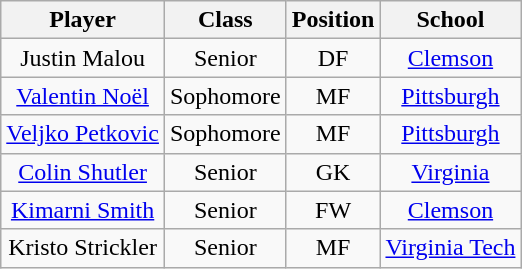<table class="wikitable sortable" style="text-align:center">
<tr>
<th>Player</th>
<th>Class</th>
<th>Position</th>
<th>School</th>
</tr>
<tr>
<td>Justin Malou</td>
<td>Senior</td>
<td>DF</td>
<td><a href='#'>Clemson</a></td>
</tr>
<tr>
<td><a href='#'>Valentin Noël</a></td>
<td>Sophomore</td>
<td>MF</td>
<td><a href='#'>Pittsburgh</a></td>
</tr>
<tr>
<td><a href='#'>Veljko Petkovic</a></td>
<td>Sophomore</td>
<td>MF</td>
<td><a href='#'>Pittsburgh</a></td>
</tr>
<tr>
<td><a href='#'>Colin Shutler</a></td>
<td>Senior</td>
<td>GK</td>
<td><a href='#'>Virginia</a></td>
</tr>
<tr>
<td><a href='#'>Kimarni Smith</a></td>
<td>Senior</td>
<td>FW</td>
<td><a href='#'>Clemson</a></td>
</tr>
<tr>
<td>Kristo Strickler</td>
<td>Senior</td>
<td>MF</td>
<td><a href='#'>Virginia Tech</a></td>
</tr>
</table>
